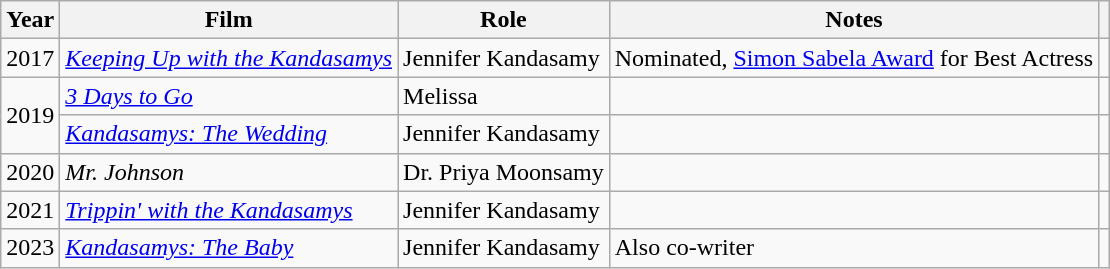<table class="wikitable sortable">
<tr>
<th>Year</th>
<th>Film</th>
<th>Role</th>
<th>Notes</th>
<th scope="col" class="unsortable"></th>
</tr>
<tr>
<td>2017</td>
<td><em><a href='#'>Keeping Up with the Kandasamys</a></em></td>
<td>Jennifer Kandasamy</td>
<td>Nominated, <a href='#'>Simon Sabela Award</a> for Best Actress</td>
<td style="text-align: center;"></td>
</tr>
<tr>
<td rowspan="2">2019</td>
<td><em><a href='#'>3 Days to Go</a></em></td>
<td>Melissa</td>
<td></td>
<td style="text-align: center;"></td>
</tr>
<tr>
<td><em><a href='#'>Kandasamys: The Wedding</a></em></td>
<td>Jennifer Kandasamy</td>
<td></td>
<td style="text-align: center;"></td>
</tr>
<tr>
<td>2020</td>
<td><em>Mr. Johnson</em></td>
<td>Dr. Priya Moonsamy</td>
<td></td>
<td style="text-align: center;"></td>
</tr>
<tr>
<td>2021</td>
<td><em><a href='#'>Trippin' with the Kandasamys</a></em></td>
<td>Jennifer Kandasamy</td>
<td></td>
<td style="text-align: center;"></td>
</tr>
<tr>
<td>2023</td>
<td><em><a href='#'>Kandasamys: The Baby</a></em></td>
<td>Jennifer Kandasamy</td>
<td>Also co-writer</td>
<td style="text-align: center;"></td>
</tr>
</table>
